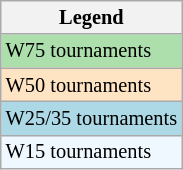<table class=wikitable style="font-size:85%">
<tr>
<th>Legend</th>
</tr>
<tr style="background:#addfad;">
<td>W75 tournaments</td>
</tr>
<tr style="background:#ffe4c4;">
<td>W50 tournaments</td>
</tr>
<tr style="background:lightblue;">
<td>W25/35 tournaments</td>
</tr>
<tr style="background:#f0f8ff;">
<td>W15 tournaments</td>
</tr>
</table>
